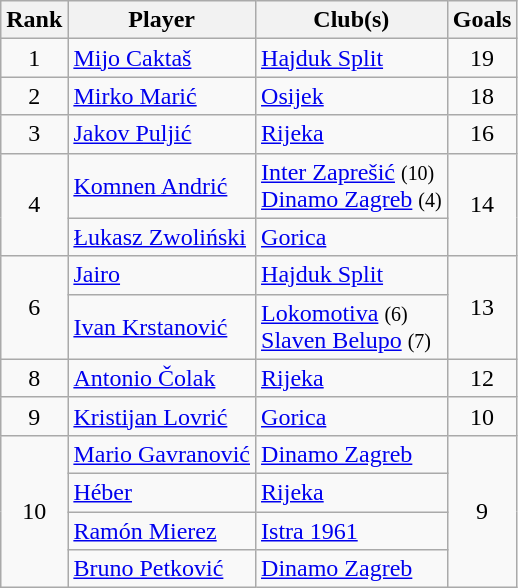<table class="wikitable" style="text-align:center">
<tr>
<th>Rank</th>
<th>Player</th>
<th>Club(s)</th>
<th>Goals</th>
</tr>
<tr>
<td>1</td>
<td align="left"> <a href='#'>Mijo Caktaš</a></td>
<td align="left"><a href='#'>Hajduk Split</a></td>
<td>19</td>
</tr>
<tr>
<td>2</td>
<td align="left"> <a href='#'>Mirko Marić</a></td>
<td align="left"><a href='#'>Osijek</a></td>
<td>18</td>
</tr>
<tr>
<td>3</td>
<td align="left"> <a href='#'>Jakov Puljić</a></td>
<td align="left"><a href='#'>Rijeka</a></td>
<td>16</td>
</tr>
<tr>
<td rowspan=2>4</td>
<td align="left"> <a href='#'>Komnen Andrić</a></td>
<td align="left"><a href='#'>Inter Zaprešić</a> <small>(10)</small><br><a href='#'>Dinamo Zagreb</a> <small>(4)</small></td>
<td rowspan=2>14</td>
</tr>
<tr>
<td align="left"> <a href='#'>Łukasz Zwoliński</a></td>
<td align="left"><a href='#'>Gorica</a></td>
</tr>
<tr>
<td rowspan=2>6</td>
<td align="left"> <a href='#'>Jairo</a></td>
<td align="left"><a href='#'>Hajduk Split</a></td>
<td rowspan=2>13</td>
</tr>
<tr>
<td align="left"> <a href='#'>Ivan Krstanović</a></td>
<td align="left"><a href='#'>Lokomotiva</a> <small>(6)</small><br><a href='#'>Slaven Belupo</a> <small>(7)</small></td>
</tr>
<tr>
<td>8</td>
<td align="left"> <a href='#'>Antonio Čolak</a></td>
<td align="left"><a href='#'>Rijeka</a></td>
<td>12</td>
</tr>
<tr>
<td>9</td>
<td align="left"> <a href='#'>Kristijan Lovrić</a></td>
<td align="left"><a href='#'>Gorica</a></td>
<td>10</td>
</tr>
<tr>
<td rowspan=4>10</td>
<td align="left"> <a href='#'>Mario Gavranović</a></td>
<td align="left"><a href='#'>Dinamo Zagreb</a></td>
<td rowspan=4>9</td>
</tr>
<tr>
<td align="left"> <a href='#'>Héber</a></td>
<td align="left"><a href='#'>Rijeka</a></td>
</tr>
<tr>
<td align="left"> <a href='#'>Ramón Mierez</a></td>
<td align="left"><a href='#'>Istra 1961</a></td>
</tr>
<tr>
<td align="left"> <a href='#'>Bruno Petković</a></td>
<td align="left"><a href='#'>Dinamo Zagreb</a></td>
</tr>
</table>
